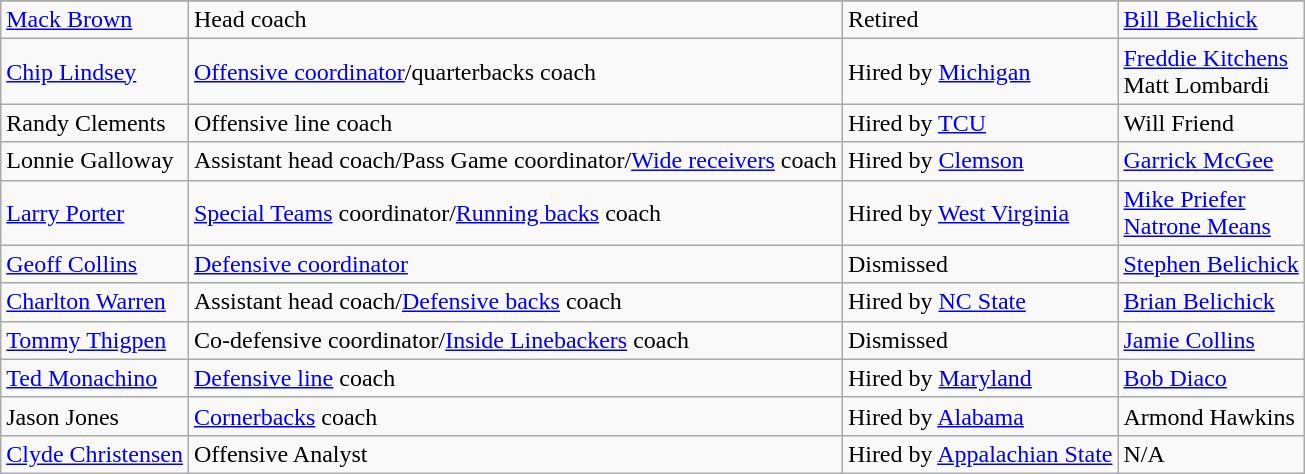<table class="wikitable">
<tr>
</tr>
<tr>
<td><a href='#'>Mack Brown</a></td>
<td>Head coach</td>
<td>Retired</td>
<td><a href='#'>Bill Belichick</a></td>
</tr>
<tr>
<td><a href='#'>Chip Lindsey</a></td>
<td><a href='#'>Offensive coordinator</a>/quarterbacks coach</td>
<td>Hired by <a href='#'>Michigan</a></td>
<td><a href='#'>Freddie Kitchens</a><br>Matt Lombardi</td>
</tr>
<tr>
<td>Randy Clements</td>
<td>Offensive line coach</td>
<td>Hired by <a href='#'>TCU</a></td>
<td>Will Friend</td>
</tr>
<tr>
<td>Lonnie Galloway</td>
<td>Assistant head coach/Pass Game coordinator/<a href='#'>Wide receivers</a> coach</td>
<td>Hired by <a href='#'>Clemson</a></td>
<td><a href='#'>Garrick McGee</a></td>
</tr>
<tr>
<td><a href='#'>Larry Porter</a></td>
<td><a href='#'>Special Teams</a> coordinator/<a href='#'>Running backs</a> coach</td>
<td>Hired by <a href='#'>West Virginia</a></td>
<td><a href='#'>Mike Priefer</a><br><a href='#'>Natrone Means</a></td>
</tr>
<tr>
<td><a href='#'>Geoff Collins</a></td>
<td><a href='#'>Defensive coordinator</a></td>
<td>Dismissed</td>
<td><a href='#'>Stephen Belichick</a></td>
</tr>
<tr>
<td><a href='#'>Charlton Warren</a></td>
<td>Assistant head coach/<a href='#'>Defensive backs</a> coach</td>
<td>Hired by <a href='#'>NC State</a></td>
<td><a href='#'>Brian Belichick</a></td>
</tr>
<tr>
<td><a href='#'>Tommy Thigpen</a></td>
<td>Co-defensive coordinator/<a href='#'>Inside Linebackers</a> coach</td>
<td>Dismissed</td>
<td><a href='#'>Jamie Collins</a></td>
</tr>
<tr>
<td><a href='#'>Ted Monachino</a></td>
<td><a href='#'>Defensive line</a> coach</td>
<td>Hired by <a href='#'>Maryland</a></td>
<td><a href='#'>Bob Diaco</a></td>
</tr>
<tr>
<td>Jason Jones</td>
<td><a href='#'>Cornerbacks</a> coach</td>
<td>Hired by <a href='#'>Alabama</a></td>
<td>Armond Hawkins</td>
</tr>
<tr>
<td><a href='#'>Clyde Christensen</a></td>
<td>Offensive Analyst</td>
<td>Hired by <a href='#'>Appalachian State</a></td>
<td>N/A</td>
</tr>
</table>
